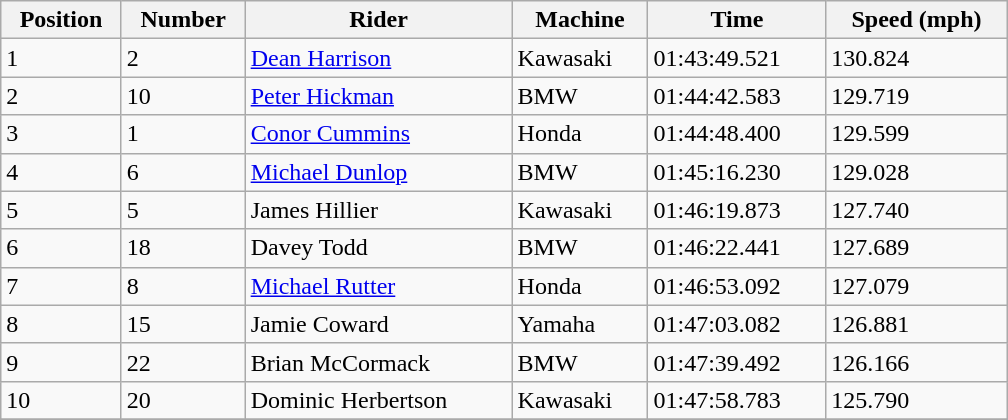<table class="wikitable" style=width:42em;margin-bottom:0;">
<tr>
<th scope="col">Position</th>
<th scope="col">Number</th>
<th scope="col">Rider</th>
<th scope="col">Machine</th>
<th scope="col">Time</th>
<th scope="col">Speed (mph)</th>
</tr>
<tr>
<td>1</td>
<td>2</td>
<td> <a href='#'>Dean Harrison</a></td>
<td>Kawasaki</td>
<td>01:43:49.521</td>
<td>130.824</td>
</tr>
<tr>
<td>2</td>
<td>10</td>
<td> <a href='#'>Peter Hickman</a></td>
<td>BMW</td>
<td>01:44:42.583</td>
<td>129.719</td>
</tr>
<tr>
<td>3</td>
<td>1</td>
<td> <a href='#'>Conor Cummins</a></td>
<td>Honda</td>
<td>01:44:48.400</td>
<td>129.599</td>
</tr>
<tr>
<td>4</td>
<td>6</td>
<td> <a href='#'>Michael Dunlop</a></td>
<td>BMW</td>
<td>01:45:16.230</td>
<td>129.028</td>
</tr>
<tr>
<td>5</td>
<td>5</td>
<td> James Hillier</td>
<td>Kawasaki</td>
<td>01:46:19.873</td>
<td>127.740</td>
</tr>
<tr>
<td>6</td>
<td>18</td>
<td> Davey Todd</td>
<td>BMW</td>
<td>01:46:22.441</td>
<td>127.689</td>
</tr>
<tr>
<td>7</td>
<td>8</td>
<td> <a href='#'>Michael Rutter</a></td>
<td>Honda</td>
<td>01:46:53.092</td>
<td>127.079</td>
</tr>
<tr>
<td>8</td>
<td>15</td>
<td> Jamie Coward</td>
<td>Yamaha</td>
<td>01:47:03.082</td>
<td>126.881</td>
</tr>
<tr>
<td>9</td>
<td>22</td>
<td> Brian McCormack</td>
<td>BMW</td>
<td>01:47:39.492</td>
<td>126.166</td>
</tr>
<tr>
<td>10</td>
<td>20</td>
<td> Dominic Herbertson</td>
<td>Kawasaki</td>
<td>01:47:58.783</td>
<td>125.790</td>
</tr>
<tr>
</tr>
</table>
